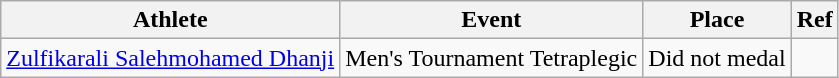<table class="wikitable sortable">
<tr>
<th>Athlete</th>
<th>Event</th>
<th>Place</th>
<th>Ref</th>
</tr>
<tr>
<td><a href='#'>Zulfikarali Salehmohamed Dhanji</a></td>
<td>Men's Tournament Tetraplegic</td>
<td>Did not medal</td>
<td></td>
</tr>
</table>
